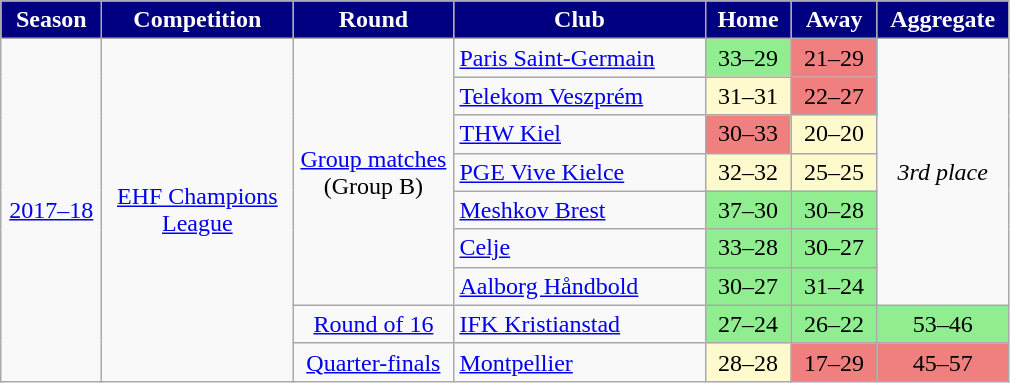<table class="wikitable" style="text-align: center">
<tr>
<th style="color:#FFFFFF; background:#000080"; width=60>Season</th>
<th style="color:#FFFFFF; background:#000080"; width=120>Competition</th>
<th style="color:#FFFFFF; background:#000080"; width=100>Round</th>
<th style="color:#FFFFFF; background:#000080"; width=160>Club</th>
<th style="color:#FFFFFF; background:#000080"; width=50>Home</th>
<th style="color:#FFFFFF; background:#000080"; width=50>Away</th>
<th style="color:#FFFFFF; background:#000080"; width=80>Aggregate</th>
</tr>
<tr>
<td rowspan="9"><a href='#'>2017–18</a></td>
<td rowspan="9"><a href='#'>EHF Champions League</a></td>
<td rowspan="7"><a href='#'>Group matches</a> (Group B)</td>
<td style="text-align:left"> <a href='#'>Paris Saint-Germain</a></td>
<td style="text-align:center; background:lightgreen;">33–29</td>
<td style="text-align:center; background:lightcoral;">21–29</td>
<td align=center rowspan=7><em>3rd place</em></td>
</tr>
<tr>
<td style="text-align:left"> <a href='#'>Telekom Veszprém</a></td>
<td style="text-align:center; background:lemonchiffon;">31–31</td>
<td style="text-align:center; background:lightcoral;">22–27</td>
</tr>
<tr>
<td style="text-align:left"> <a href='#'>THW Kiel</a></td>
<td style="text-align:center; background:lightcoral;">30–33</td>
<td style="text-align:center; background:lemonchiffon;">20–20</td>
</tr>
<tr>
<td style="text-align:left"> <a href='#'>PGE Vive Kielce</a></td>
<td style="text-align:center; background:lemonchiffon;">32–32</td>
<td style="text-align:center; background:lemonchiffon;">25–25</td>
</tr>
<tr>
<td style="text-align:left"> <a href='#'>Meshkov Brest</a></td>
<td style="text-align:center; background:lightgreen;">37–30</td>
<td style="text-align:center; background:lightgreen;">30–28</td>
</tr>
<tr>
<td style="text-align:left"> <a href='#'>Celje</a></td>
<td style="text-align:center; background:lightgreen;">33–28</td>
<td style="text-align:center; background:lightgreen;">30–27</td>
</tr>
<tr>
<td style="text-align:left"> <a href='#'>Aalborg Håndbold</a></td>
<td style="text-align:center; background:lightgreen;">30–27</td>
<td style="text-align:center; background:lightgreen;">31–24</td>
</tr>
<tr>
<td><a href='#'>Round of 16</a></td>
<td style="text-align:left"> <a href='#'>IFK Kristianstad</a></td>
<td style="text-align:center; background:lightgreen;">27–24</td>
<td style="text-align:center; background:lightgreen;">26–22</td>
<td style="text-align:center; background:lightgreen;">53–46</td>
</tr>
<tr>
<td><a href='#'>Quarter-finals</a></td>
<td style="text-align:left"> <a href='#'>Montpellier</a></td>
<td style="text-align:center; background:lemonchiffon;">28–28</td>
<td style="text-align:center; background:lightcoral;">17–29</td>
<td style="text-align:center; background:lightcoral;">45–57</td>
</tr>
</table>
